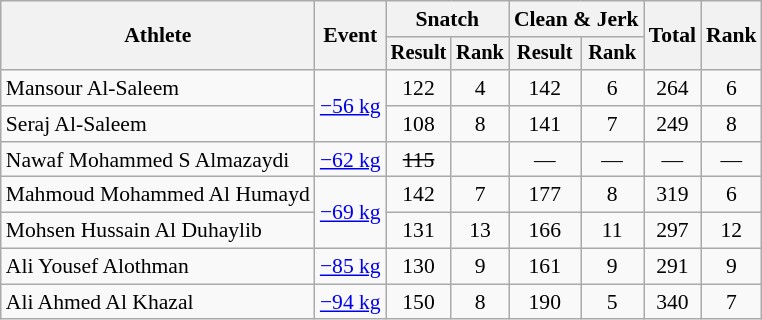<table class=wikitable style=font-size:90%;text-align:center>
<tr>
<th rowspan="2">Athlete</th>
<th rowspan="2">Event</th>
<th colspan="2">Snatch</th>
<th colspan="2">Clean & Jerk</th>
<th rowspan="2">Total</th>
<th rowspan="2">Rank</th>
</tr>
<tr style="font-size:95%">
<th>Result</th>
<th>Rank</th>
<th>Result</th>
<th>Rank</th>
</tr>
<tr>
<td align=left>Mansour Al-Saleem</td>
<td align=left rowspan=2><a href='#'>−56 kg</a></td>
<td>122</td>
<td>4</td>
<td>142</td>
<td>6</td>
<td>264</td>
<td>6</td>
</tr>
<tr>
<td align=left>Seraj Al-Saleem</td>
<td>108</td>
<td>8</td>
<td>141</td>
<td>7</td>
<td>249</td>
<td>8</td>
</tr>
<tr>
<td align=left>Nawaf Mohammed S Almazaydi</td>
<td align=left><a href='#'>−62 kg</a></td>
<td><s>115</s></td>
<td></td>
<td>—</td>
<td>—</td>
<td>—</td>
<td>—</td>
</tr>
<tr>
<td align=left>Mahmoud Mohammed Al Humayd</td>
<td align=left rowspan=2><a href='#'>−69 kg</a></td>
<td>142</td>
<td>7</td>
<td>177</td>
<td>8</td>
<td>319</td>
<td>6</td>
</tr>
<tr>
<td align=left>Mohsen Hussain Al Duhaylib</td>
<td>131</td>
<td>13</td>
<td>166</td>
<td>11</td>
<td>297</td>
<td>12</td>
</tr>
<tr>
<td align=left>Ali Yousef Alothman</td>
<td align=left><a href='#'>−85 kg</a></td>
<td>130</td>
<td>9</td>
<td>161</td>
<td>9</td>
<td>291</td>
<td>9</td>
</tr>
<tr>
<td align=left>Ali Ahmed Al Khazal</td>
<td align=left><a href='#'>−94 kg</a></td>
<td>150</td>
<td>8</td>
<td>190</td>
<td>5</td>
<td>340</td>
<td>7</td>
</tr>
</table>
